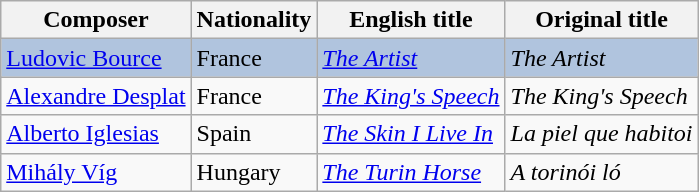<table class="wikitable">
<tr>
<th>Composer</th>
<th>Nationality</th>
<th>English title</th>
<th>Original title</th>
</tr>
<tr style="background:#B0C4DE;">
<td><a href='#'>Ludovic Bource</a></td>
<td>France</td>
<td><em><a href='#'>The Artist</a></em></td>
<td><em>The Artist</em></td>
</tr>
<tr>
<td><a href='#'>Alexandre Desplat</a></td>
<td>France</td>
<td><em><a href='#'>The King's Speech</a></em></td>
<td><em>The King's Speech</em></td>
</tr>
<tr>
<td><a href='#'>Alberto Iglesias</a></td>
<td>Spain</td>
<td><em><a href='#'>The Skin I Live In</a></em></td>
<td><em>La piel que habitoi</em></td>
</tr>
<tr>
<td><a href='#'>Mihály Víg</a></td>
<td>Hungary</td>
<td><em><a href='#'>The Turin Horse</a></em></td>
<td><em>A torinói ló</em></td>
</tr>
</table>
